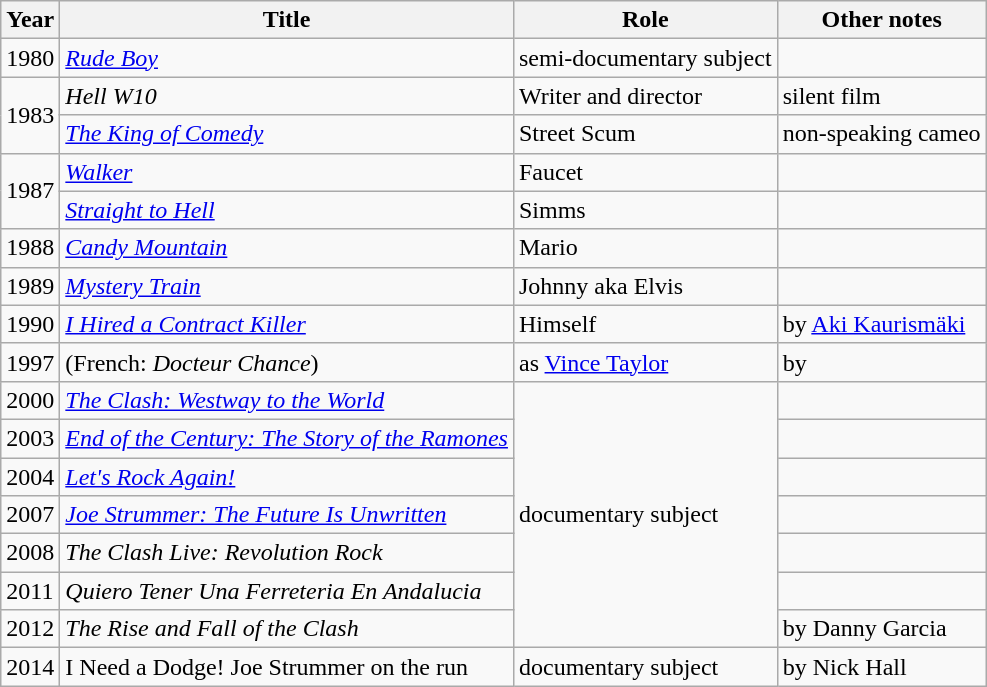<table class="wikitable">
<tr>
<th>Year</th>
<th>Title</th>
<th>Role</th>
<th>Other notes</th>
</tr>
<tr>
<td>1980</td>
<td><em><a href='#'>Rude Boy</a></em></td>
<td>semi-documentary subject</td>
<td></td>
</tr>
<tr>
<td rowspan="2">1983</td>
<td><em>Hell W10</em></td>
<td>Writer and director</td>
<td>silent film</td>
</tr>
<tr>
<td><em><a href='#'>The King of Comedy</a></em></td>
<td>Street Scum</td>
<td>non-speaking cameo</td>
</tr>
<tr>
<td rowspan="2">1987</td>
<td><em><a href='#'>Walker</a></em></td>
<td>Faucet</td>
<td></td>
</tr>
<tr>
<td><em><a href='#'>Straight to Hell</a></em></td>
<td>Simms</td>
<td></td>
</tr>
<tr>
<td>1988</td>
<td><em><a href='#'>Candy Mountain</a></em></td>
<td>Mario</td>
<td></td>
</tr>
<tr>
<td>1989</td>
<td><em><a href='#'>Mystery Train</a></em></td>
<td>Johnny aka Elvis</td>
<td></td>
</tr>
<tr>
<td>1990</td>
<td><em><a href='#'>I Hired a Contract Killer</a></em></td>
<td>Himself</td>
<td>by <a href='#'>Aki Kaurismäki</a></td>
</tr>
<tr>
<td>1997</td>
<td> (French: <em>Docteur Chance</em>)</td>
<td>as <a href='#'>Vince Taylor</a></td>
<td>by </td>
</tr>
<tr>
<td>2000</td>
<td><em><a href='#'>The Clash: Westway to the World</a></em></td>
<td rowspan="7">documentary subject</td>
<td></td>
</tr>
<tr>
<td>2003</td>
<td><em><a href='#'>End of the Century: The Story of the Ramones</a></em></td>
<td></td>
</tr>
<tr>
<td>2004</td>
<td><em><a href='#'>Let's Rock Again!</a></em></td>
<td></td>
</tr>
<tr>
<td>2007</td>
<td><em><a href='#'>Joe Strummer: The Future Is Unwritten</a></em></td>
<td></td>
</tr>
<tr>
<td>2008</td>
<td><em>The Clash Live: Revolution Rock</em></td>
<td></td>
</tr>
<tr>
<td>2011</td>
<td><em>Quiero Tener Una Ferreteria En Andalucia</em></td>
<td></td>
</tr>
<tr>
<td>2012</td>
<td><em>The Rise and Fall of the Clash</em></td>
<td>by Danny Garcia</td>
</tr>
<tr>
<td>2014</td>
<td>I Need a Dodge! Joe Strummer on the run</td>
<td>documentary subject</td>
<td>by Nick Hall</td>
</tr>
</table>
